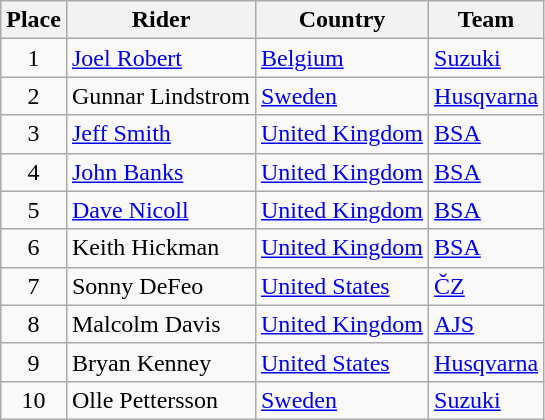<table class="wikitable">
<tr>
<th>Place</th>
<th>Rider</th>
<th>Country</th>
<th>Team</th>
</tr>
<tr>
<td align="center">1</td>
<td> <a href='#'>Joel Robert</a></td>
<td><a href='#'>Belgium</a></td>
<td><a href='#'>Suzuki</a></td>
</tr>
<tr>
<td align="center">2</td>
<td> Gunnar Lindstrom</td>
<td><a href='#'>Sweden</a></td>
<td><a href='#'>Husqvarna</a></td>
</tr>
<tr>
<td align="center">3</td>
<td> <a href='#'>Jeff Smith</a></td>
<td><a href='#'>United Kingdom</a></td>
<td><a href='#'>BSA</a></td>
</tr>
<tr>
<td align="center">4</td>
<td> <a href='#'>John Banks</a></td>
<td><a href='#'>United Kingdom</a></td>
<td><a href='#'>BSA</a></td>
</tr>
<tr>
<td align="center">5</td>
<td> <a href='#'>Dave Nicoll</a></td>
<td><a href='#'>United Kingdom</a></td>
<td><a href='#'>BSA</a></td>
</tr>
<tr>
<td align="center">6</td>
<td> Keith Hickman</td>
<td><a href='#'>United Kingdom</a></td>
<td><a href='#'>BSA</a></td>
</tr>
<tr>
<td align="center">7</td>
<td> Sonny DeFeo</td>
<td><a href='#'>United States</a></td>
<td><a href='#'>ČZ</a></td>
</tr>
<tr>
<td align="center">8</td>
<td> Malcolm Davis</td>
<td><a href='#'>United Kingdom</a></td>
<td><a href='#'>AJS</a></td>
</tr>
<tr>
<td align="center">9</td>
<td> Bryan Kenney</td>
<td><a href='#'>United States</a></td>
<td><a href='#'>Husqvarna</a></td>
</tr>
<tr>
<td align="center">10</td>
<td> Olle Pettersson</td>
<td><a href='#'>Sweden</a></td>
<td><a href='#'>Suzuki</a></td>
</tr>
</table>
